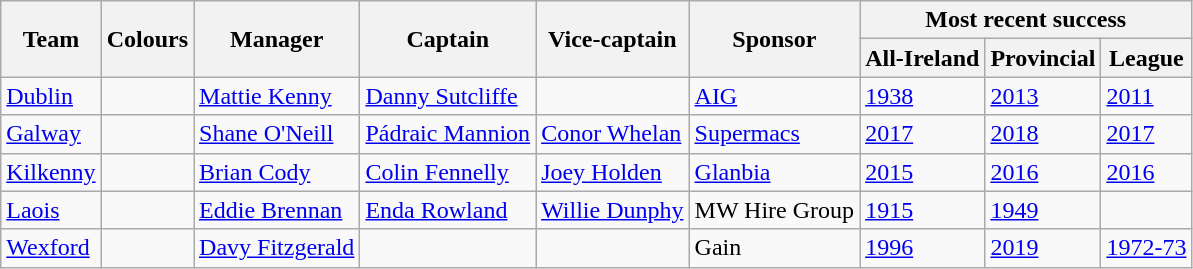<table class="wikitable">
<tr>
<th rowspan="2">Team</th>
<th rowspan="2">Colours</th>
<th rowspan="2">Manager</th>
<th rowspan="2">Captain</th>
<th rowspan="2">Vice-captain</th>
<th rowspan="2">Sponsor</th>
<th colspan="3">Most recent success</th>
</tr>
<tr>
<th>All-Ireland</th>
<th>Provincial</th>
<th>League</th>
</tr>
<tr>
<td><a href='#'>Dublin</a></td>
<td></td>
<td><a href='#'>Mattie Kenny</a></td>
<td><a href='#'>Danny Sutcliffe</a></td>
<td></td>
<td><a href='#'>AIG</a></td>
<td><a href='#'>1938</a></td>
<td><a href='#'>2013</a></td>
<td><a href='#'>2011</a></td>
</tr>
<tr>
<td><a href='#'>Galway</a></td>
<td></td>
<td><a href='#'>Shane O'Neill</a></td>
<td><a href='#'>Pádraic Mannion</a></td>
<td><a href='#'>Conor Whelan</a></td>
<td><a href='#'>Supermacs</a></td>
<td><a href='#'>2017</a></td>
<td><a href='#'>2018</a></td>
<td><a href='#'>2017</a></td>
</tr>
<tr>
<td><a href='#'>Kilkenny</a></td>
<td></td>
<td><a href='#'>Brian Cody</a></td>
<td><a href='#'>Colin Fennelly</a></td>
<td><a href='#'>Joey Holden</a></td>
<td><a href='#'>Glanbia</a></td>
<td><a href='#'>2015</a></td>
<td><a href='#'>2016</a></td>
<td><a href='#'>2016</a></td>
</tr>
<tr>
<td><a href='#'>Laois</a></td>
<td></td>
<td><a href='#'>Eddie Brennan</a></td>
<td><a href='#'>Enda Rowland</a></td>
<td><a href='#'>Willie Dunphy</a></td>
<td>MW Hire Group</td>
<td><a href='#'>1915</a></td>
<td><a href='#'>1949</a></td>
<td></td>
</tr>
<tr>
<td><a href='#'>Wexford</a></td>
<td></td>
<td><a href='#'>Davy Fitzgerald</a></td>
<td></td>
<td></td>
<td>Gain</td>
<td><a href='#'>1996</a></td>
<td><a href='#'>2019</a></td>
<td><a href='#'>1972-73</a></td>
</tr>
</table>
